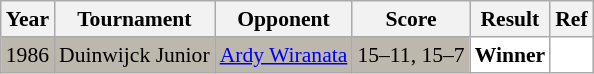<table class="sortable wikitable" style="font-size: 90%;">
<tr>
<th>Year</th>
<th>Tournament</th>
<th>Opponent</th>
<th>Score</th>
<th>Result</th>
<th>Ref</th>
</tr>
<tr style="background:#BDB8AD">
<td align="center">1986</td>
<td align="left">Duinwijck Junior</td>
<td align="left"> <a href='#'>Ardy Wiranata</a></td>
<td align="left">15–11, 15–7</td>
<td style="text-align:left; background:white"> <strong>Winner</strong></td>
<td style="text-align:center; background:white"></td>
</tr>
</table>
